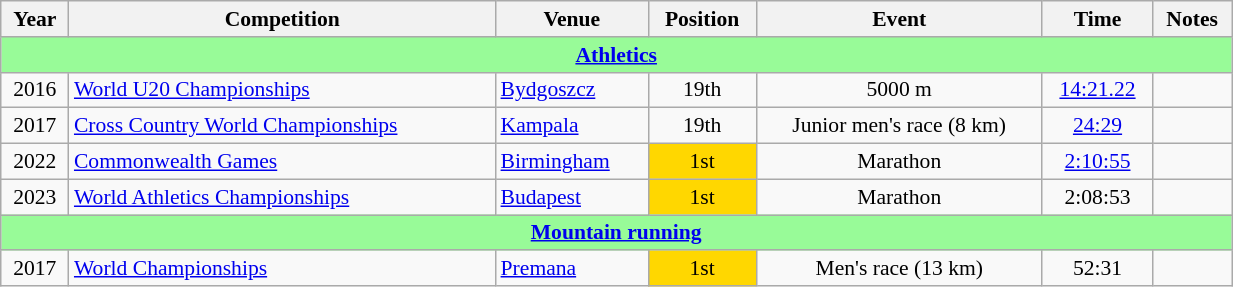<table class="wikitable" style="width:65%; font-size:90%; text-align:center;">
<tr>
<th>Year</th>
<th>Competition</th>
<th>Venue</th>
<th>Position</th>
<th>Event</th>
<th>Time</th>
<th>Notes</th>
</tr>
<tr>
<td colspan="7" style="background:Palegreen;"><strong><a href='#'>Athletics</a></strong></td>
</tr>
<tr>
<td>2016</td>
<td align=left><a href='#'>World U20 Championships</a></td>
<td align=left> <a href='#'>Bydgoszcz</a></td>
<td>19th</td>
<td>5000 m</td>
<td><a href='#'>14:21.22</a></td>
<td></td>
</tr>
<tr>
<td>2017</td>
<td align=left><a href='#'>Cross Country World Championships</a></td>
<td align=left> <a href='#'>Kampala</a></td>
<td>19th</td>
<td>Junior men's race (8 km)</td>
<td><a href='#'>24:29</a></td>
<td></td>
</tr>
<tr>
<td>2022</td>
<td align=left><a href='#'>Commonwealth Games</a></td>
<td align=left> <a href='#'>Birmingham</a></td>
<td bgcolor=gold>1st</td>
<td>Marathon</td>
<td><a href='#'>2:10:55</a></td>
<td></td>
</tr>
<tr>
<td>2023</td>
<td align=left><a href='#'>World Athletics Championships</a></td>
<td align=left> <a href='#'>Budapest</a></td>
<td bgcolor=gold>1st</td>
<td>Marathon</td>
<td>2:08:53</td>
<td></td>
</tr>
<tr>
<td colspan="7" style="background:Palegreen;"><strong><a href='#'>Mountain running</a></strong></td>
</tr>
<tr>
<td>2017</td>
<td align=left><a href='#'>World Championships</a></td>
<td align=left> <a href='#'>Premana</a></td>
<td bgcolor=gold>1st</td>
<td>Men's race (13 km)</td>
<td>52:31</td>
<td></td>
</tr>
</table>
